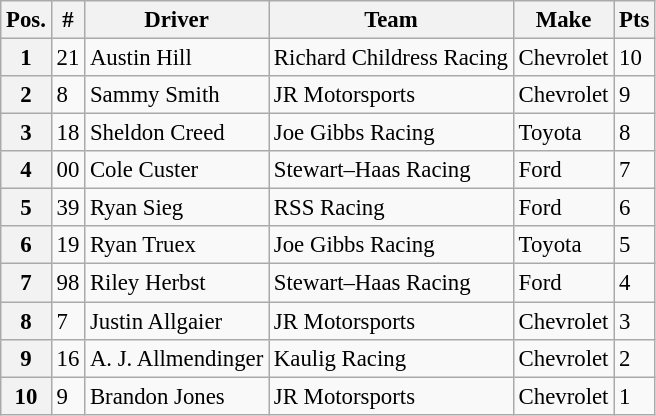<table class="wikitable" style="font-size:95%">
<tr>
<th>Pos.</th>
<th>#</th>
<th>Driver</th>
<th>Team</th>
<th>Make</th>
<th>Pts</th>
</tr>
<tr>
<th>1</th>
<td>21</td>
<td>Austin Hill</td>
<td>Richard Childress Racing</td>
<td>Chevrolet</td>
<td>10</td>
</tr>
<tr>
<th>2</th>
<td>8</td>
<td>Sammy Smith</td>
<td>JR Motorsports</td>
<td>Chevrolet</td>
<td>9</td>
</tr>
<tr>
<th>3</th>
<td>18</td>
<td>Sheldon Creed</td>
<td>Joe Gibbs Racing</td>
<td>Toyota</td>
<td>8</td>
</tr>
<tr>
<th>4</th>
<td>00</td>
<td>Cole Custer</td>
<td>Stewart–Haas Racing</td>
<td>Ford</td>
<td>7</td>
</tr>
<tr>
<th>5</th>
<td>39</td>
<td>Ryan Sieg</td>
<td>RSS Racing</td>
<td>Ford</td>
<td>6</td>
</tr>
<tr>
<th>6</th>
<td>19</td>
<td>Ryan Truex</td>
<td>Joe Gibbs Racing</td>
<td>Toyota</td>
<td>5</td>
</tr>
<tr>
<th>7</th>
<td>98</td>
<td>Riley Herbst</td>
<td>Stewart–Haas Racing</td>
<td>Ford</td>
<td>4</td>
</tr>
<tr>
<th>8</th>
<td>7</td>
<td>Justin Allgaier</td>
<td>JR Motorsports</td>
<td>Chevrolet</td>
<td>3</td>
</tr>
<tr>
<th>9</th>
<td>16</td>
<td>A. J. Allmendinger</td>
<td>Kaulig Racing</td>
<td>Chevrolet</td>
<td>2</td>
</tr>
<tr>
<th>10</th>
<td>9</td>
<td>Brandon Jones</td>
<td>JR Motorsports</td>
<td>Chevrolet</td>
<td>1</td>
</tr>
</table>
